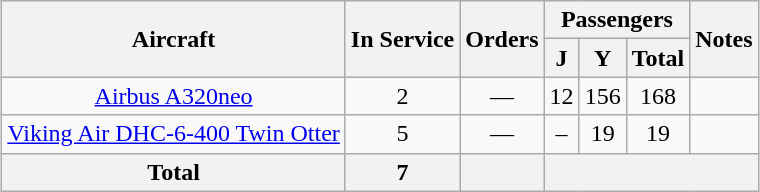<table class="wikitable" style="margin:1em auto; border-collapse:collapse;text-align: center;">
<tr>
<th rowspan="2">Aircraft</th>
<th rowspan="2">In Service</th>
<th rowspan="2">Orders</th>
<th colspan="3">Passengers</th>
<th rowspan="2">Notes</th>
</tr>
<tr>
<th><abbr>J</abbr></th>
<th><abbr>Y</abbr></th>
<th>Total</th>
</tr>
<tr>
<td><a href='#'>Airbus A320neo</a></td>
<td>2</td>
<td>—</td>
<td>12</td>
<td>156</td>
<td>168</td>
<td></td>
</tr>
<tr>
<td><a href='#'>Viking Air DHC-6-400 Twin Otter</a></td>
<td>5</td>
<td>—</td>
<td>–</td>
<td>19</td>
<td>19</td>
<td></td>
</tr>
<tr>
<th>Total</th>
<th>7</th>
<th></th>
<th colspan="4"></th>
</tr>
</table>
